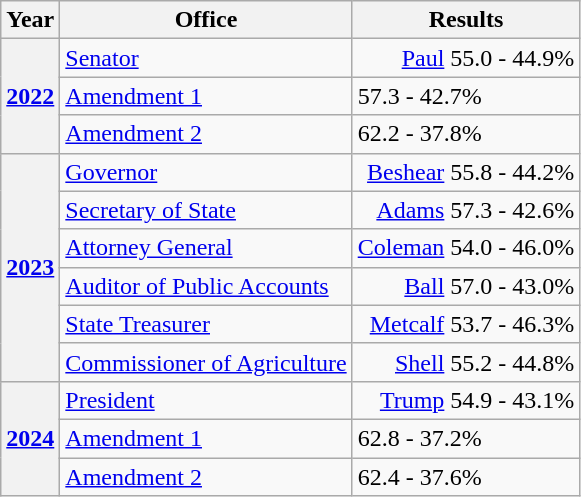<table class=wikitable>
<tr>
<th>Year</th>
<th>Office</th>
<th>Results</th>
</tr>
<tr>
<th rowspan=3><a href='#'>2022</a></th>
<td><a href='#'>Senator</a></td>
<td align="right" ><a href='#'>Paul</a> 55.0 - 44.9%</td>
</tr>
<tr>
<td><a href='#'>Amendment 1</a></td>
<td> 57.3 - 42.7%</td>
</tr>
<tr>
<td><a href='#'>Amendment 2</a></td>
<td> 62.2 - 37.8%</td>
</tr>
<tr>
<th rowspan=6><a href='#'>2023</a></th>
<td><a href='#'>Governor</a></td>
<td align="right" ><a href='#'>Beshear</a> 55.8 - 44.2%</td>
</tr>
<tr>
<td><a href='#'>Secretary of State</a></td>
<td align="right" ><a href='#'>Adams</a> 57.3 - 42.6%</td>
</tr>
<tr>
<td><a href='#'>Attorney General</a></td>
<td align="right" ><a href='#'>Coleman</a> 54.0 - 46.0%</td>
</tr>
<tr>
<td><a href='#'>Auditor of Public Accounts</a></td>
<td align="right" ><a href='#'>Ball</a> 57.0 - 43.0%</td>
</tr>
<tr>
<td><a href='#'>State Treasurer</a></td>
<td align="right" ><a href='#'>Metcalf</a> 53.7 - 46.3%</td>
</tr>
<tr>
<td><a href='#'>Commissioner of Agriculture</a></td>
<td align="right" ><a href='#'>Shell</a> 55.2 - 44.8%</td>
</tr>
<tr>
<th rowspan=3><a href='#'>2024</a></th>
<td><a href='#'>President</a></td>
<td align="right" ><a href='#'>Trump</a> 54.9 - 43.1%</td>
</tr>
<tr>
<td><a href='#'>Amendment 1</a></td>
<td> 62.8 - 37.2%</td>
</tr>
<tr>
<td><a href='#'>Amendment 2</a></td>
<td> 62.4 - 37.6%</td>
</tr>
</table>
